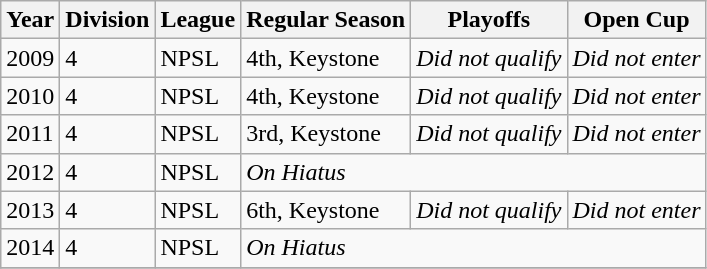<table class="wikitable">
<tr>
<th>Year</th>
<th>Division</th>
<th>League</th>
<th>Regular Season</th>
<th>Playoffs</th>
<th>Open Cup</th>
</tr>
<tr>
<td>2009</td>
<td>4</td>
<td>NPSL</td>
<td>4th, Keystone</td>
<td><em>Did not qualify</em></td>
<td><em>Did not enter</em></td>
</tr>
<tr>
<td>2010</td>
<td>4</td>
<td>NPSL</td>
<td>4th, Keystone</td>
<td><em>Did not qualify</em></td>
<td><em>Did not enter</em></td>
</tr>
<tr>
<td>2011</td>
<td>4</td>
<td>NPSL</td>
<td>3rd, Keystone</td>
<td><em>Did not qualify</em></td>
<td><em>Did not enter</em></td>
</tr>
<tr>
<td>2012</td>
<td>4</td>
<td>NPSL</td>
<td colspan="3"><em>On Hiatus</em></td>
</tr>
<tr>
<td>2013</td>
<td>4</td>
<td>NPSL</td>
<td>6th, Keystone</td>
<td><em>Did not qualify</em></td>
<td><em>Did not enter</em></td>
</tr>
<tr>
<td>2014</td>
<td>4</td>
<td>NPSL</td>
<td colspan="3"><em>On Hiatus</em></td>
</tr>
<tr>
</tr>
</table>
